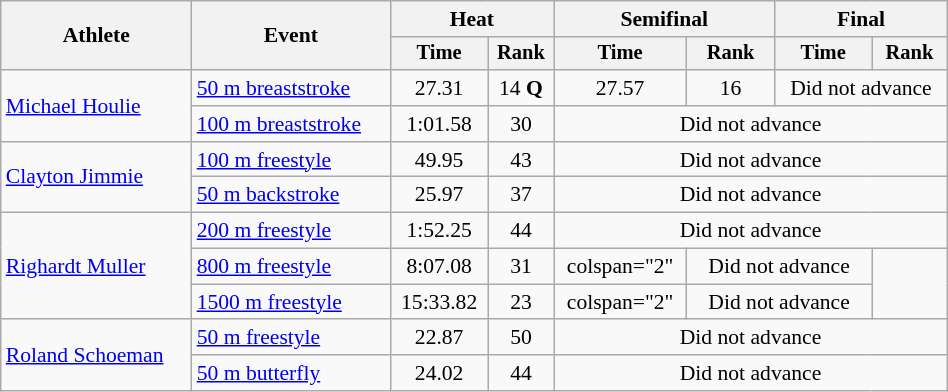<table class="wikitable" style="text-align:center; font-size:90%; width:50%;">
<tr>
<th rowspan="2">Athlete</th>
<th rowspan="2">Event</th>
<th colspan="2">Heat</th>
<th colspan="2">Semifinal</th>
<th colspan="2">Final</th>
</tr>
<tr style="font-size:95%">
<th>Time</th>
<th>Rank</th>
<th>Time</th>
<th>Rank</th>
<th>Time</th>
<th>Rank</th>
</tr>
<tr>
<td align=left rowspan=2><a href='#'>Michael Houlie</a></td>
<td align=left><a href='#'>50 m breaststroke</a></td>
<td>27.31</td>
<td>14 <strong>Q</strong></td>
<td>27.57</td>
<td>16</td>
<td colspan="2">Did not advance</td>
</tr>
<tr>
<td align=left><a href='#'>100 m breaststroke</a></td>
<td>1:01.58</td>
<td>30</td>
<td colspan=4>Did not advance</td>
</tr>
<tr>
<td align=left rowspan=2><a href='#'>Clayton Jimmie</a></td>
<td align=left><a href='#'>100 m freestyle</a></td>
<td>49.95</td>
<td>43</td>
<td colspan=4>Did not advance</td>
</tr>
<tr>
<td align=left><a href='#'>50 m backstroke</a></td>
<td>25.97</td>
<td>37</td>
<td colspan=4>Did not advance</td>
</tr>
<tr>
<td align=left rowspan=3><a href='#'>Righardt Muller</a></td>
<td align=left><a href='#'>200 m freestyle</a></td>
<td>1:52.25</td>
<td>44</td>
<td colspan=4>Did not advance</td>
</tr>
<tr>
<td align=left><a href='#'>800 m freestyle</a></td>
<td>8:07.08</td>
<td>31</td>
<td>colspan="2" </td>
<td colspan="2">Did not advance</td>
</tr>
<tr>
<td align=left><a href='#'>1500 m freestyle</a></td>
<td>15:33.82</td>
<td>23</td>
<td>colspan="2" </td>
<td colspan="2">Did not advance</td>
</tr>
<tr>
<td align=left rowspan=2><a href='#'>Roland Schoeman</a></td>
<td align=left><a href='#'>50 m freestyle</a></td>
<td>22.87</td>
<td>50</td>
<td colspan=4>Did not advance</td>
</tr>
<tr>
<td align=left><a href='#'>50 m butterfly</a></td>
<td>24.02</td>
<td>44</td>
<td colspan=4>Did not advance</td>
</tr>
</table>
